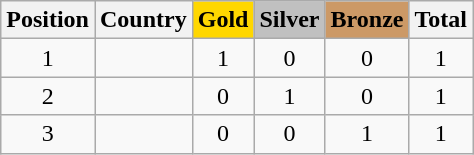<table class="wikitable">
<tr>
<th>Position</th>
<th>Country</th>
<td align=center bgcolor=gold><strong>Gold</strong></td>
<td align=center bgcolor=silver><strong>Silver</strong></td>
<td align=center bgcolor=cc9966><strong>Bronze</strong></td>
<th>Total</th>
</tr>
<tr align=center>
<td>1</td>
<td align=left></td>
<td>1</td>
<td>0</td>
<td>0</td>
<td>1</td>
</tr>
<tr align=center>
<td>2</td>
<td align=left></td>
<td>0</td>
<td>1</td>
<td>0</td>
<td>1</td>
</tr>
<tr align=center>
<td>3</td>
<td align=left></td>
<td>0</td>
<td>0</td>
<td>1</td>
<td>1</td>
</tr>
</table>
